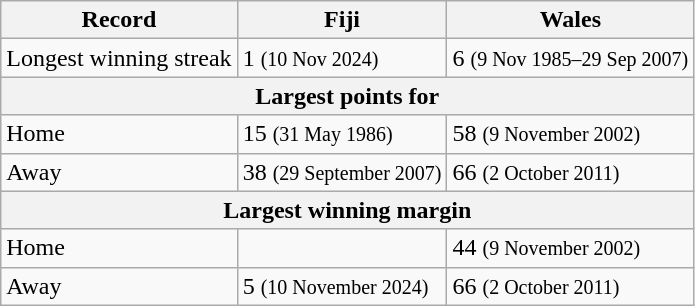<table class="wikitable">
<tr>
<th>Record</th>
<th>Fiji</th>
<th>Wales</th>
</tr>
<tr>
<td>Longest winning streak</td>
<td>1 <small>(10 Nov 2024)</small></td>
<td>6 <small>(9 Nov 1985–29 Sep 2007)</small></td>
</tr>
<tr>
<th colspan=3 align=center>Largest points for</th>
</tr>
<tr>
<td>Home</td>
<td>15 <small>(31 May 1986)</small></td>
<td>58 <small>(9 November 2002)</small></td>
</tr>
<tr>
<td>Away</td>
<td>38 <small>(29 September 2007)</small></td>
<td>66 <small>(2 October 2011)</small></td>
</tr>
<tr>
<th colspan=3 align=center>Largest winning margin</th>
</tr>
<tr>
<td>Home</td>
<td></td>
<td>44 <small>(9 November 2002)</small></td>
</tr>
<tr>
<td>Away</td>
<td>5 <small>(10 November 2024)</small></td>
<td>66 <small>(2 October 2011)</small></td>
</tr>
</table>
